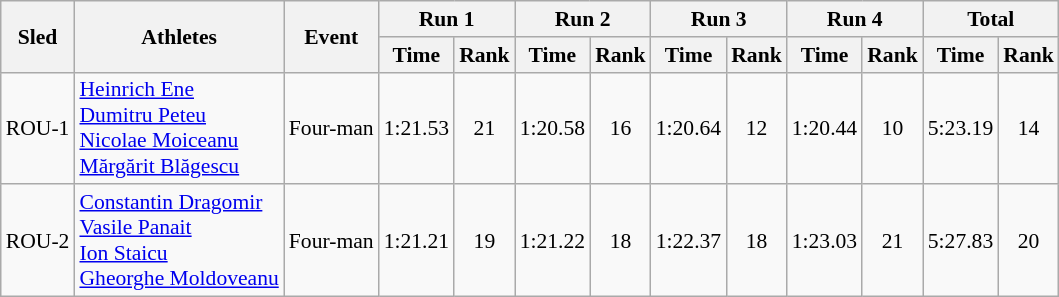<table class="wikitable"  border="1" style="font-size:90%">
<tr>
<th rowspan="2">Sled</th>
<th rowspan="2">Athletes</th>
<th rowspan="2">Event</th>
<th colspan="2">Run 1</th>
<th colspan="2">Run 2</th>
<th colspan="2">Run 3</th>
<th colspan="2">Run 4</th>
<th colspan="2">Total</th>
</tr>
<tr>
<th>Time</th>
<th>Rank</th>
<th>Time</th>
<th>Rank</th>
<th>Time</th>
<th>Rank</th>
<th>Time</th>
<th>Rank</th>
<th>Time</th>
<th>Rank</th>
</tr>
<tr>
<td align="center">ROU-1</td>
<td><a href='#'>Heinrich Ene</a><br><a href='#'>Dumitru Peteu</a><br><a href='#'>Nicolae Moiceanu</a><br><a href='#'>Mărgărit Blăgescu</a></td>
<td>Four-man</td>
<td align="center">1:21.53</td>
<td align="center">21</td>
<td align="center">1:20.58</td>
<td align="center">16</td>
<td align="center">1:20.64</td>
<td align="center">12</td>
<td align="center">1:20.44</td>
<td align="center">10</td>
<td align="center">5:23.19</td>
<td align="center">14</td>
</tr>
<tr>
<td align="center">ROU-2</td>
<td><a href='#'>Constantin Dragomir</a><br><a href='#'>Vasile Panait</a><br><a href='#'>Ion Staicu</a><br><a href='#'>Gheorghe Moldoveanu</a></td>
<td>Four-man</td>
<td align="center">1:21.21</td>
<td align="center">19</td>
<td align="center">1:21.22</td>
<td align="center">18</td>
<td align="center">1:22.37</td>
<td align="center">18</td>
<td align="center">1:23.03</td>
<td align="center">21</td>
<td align="center">5:27.83</td>
<td align="center">20</td>
</tr>
</table>
